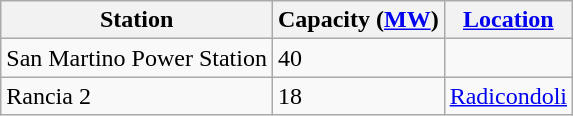<table class="wikitable sortable">
<tr>
<th>Station</th>
<th>Capacity (<a href='#'>MW</a>)</th>
<th><a href='#'>Location</a></th>
</tr>
<tr>
<td>San Martino Power Station</td>
<td>40</td>
<td> </td>
</tr>
<tr>
<td>Rancia 2</td>
<td>18</td>
<td><a href='#'>Radicondoli</a></td>
</tr>
</table>
